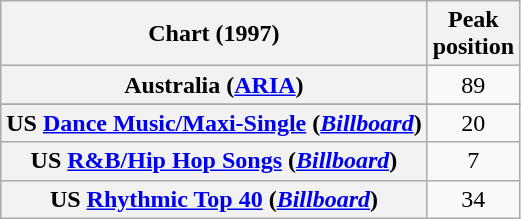<table class="wikitable sortable plainrowheaders" style="text-align:center">
<tr>
<th>Chart (1997)</th>
<th>Peak<br>position</th>
</tr>
<tr>
<th scope="row">Australia (<a href='#'>ARIA</a>)</th>
<td align="center">89</td>
</tr>
<tr>
</tr>
<tr>
</tr>
<tr>
</tr>
<tr>
</tr>
<tr>
</tr>
<tr>
</tr>
<tr>
<th scope="row">US <a href='#'>Dance Music/Maxi-Single</a> (<em><a href='#'>Billboard</a></em>)</th>
<td align="center">20</td>
</tr>
<tr>
<th scope="row">US <a href='#'>R&B/Hip Hop Songs</a> (<em><a href='#'>Billboard</a></em>)</th>
<td align="center">7</td>
</tr>
<tr>
<th scope="row">US <a href='#'>Rhythmic Top 40</a> (<em><a href='#'>Billboard</a></em>)</th>
<td align="center">34</td>
</tr>
</table>
